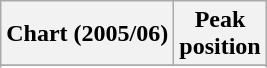<table class="wikitable sortable plainrowheaders" style="text-align:center">
<tr>
<th scope="col">Chart (2005/06)</th>
<th scope="col">Peak<br> position</th>
</tr>
<tr>
</tr>
<tr>
</tr>
<tr>
</tr>
</table>
